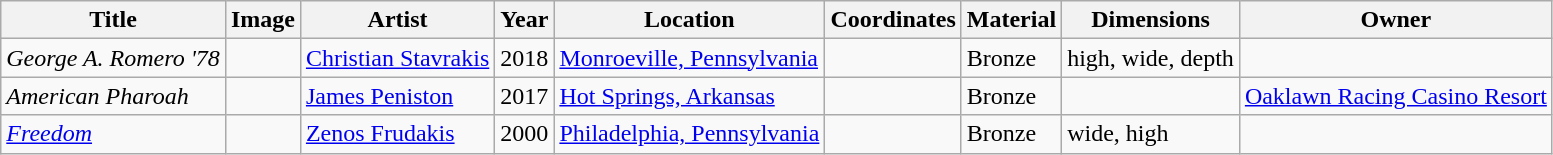<table class="wikitable sortable">
<tr>
<th>Title</th>
<th>Image</th>
<th>Artist</th>
<th>Year</th>
<th>Location</th>
<th>Coordinates</th>
<th>Material</th>
<th>Dimensions</th>
<th>Owner</th>
</tr>
<tr>
<td><em>George A. Romero '78</em></td>
<td></td>
<td><a href='#'>Christian Stavrakis</a></td>
<td>2018</td>
<td><a href='#'>Monroeville, Pennsylvania</a></td>
<td></td>
<td>Bronze</td>
<td> high,  wide,  depth</td>
<td></td>
</tr>
<tr>
<td><em>American Pharoah</em></td>
<td></td>
<td><a href='#'>James Peniston</a></td>
<td>2017</td>
<td><a href='#'>Hot Springs, Arkansas</a></td>
<td></td>
<td>Bronze</td>
<td></td>
<td><a href='#'>Oaklawn Racing Casino Resort</a></td>
</tr>
<tr>
<td><em><a href='#'>Freedom</a></em></td>
<td></td>
<td><a href='#'>Zenos Frudakis</a></td>
<td>2000</td>
<td><a href='#'>Philadelphia, Pennsylvania</a></td>
<td></td>
<td>Bronze</td>
<td> wide,  high</td>
<td></td>
</tr>
</table>
